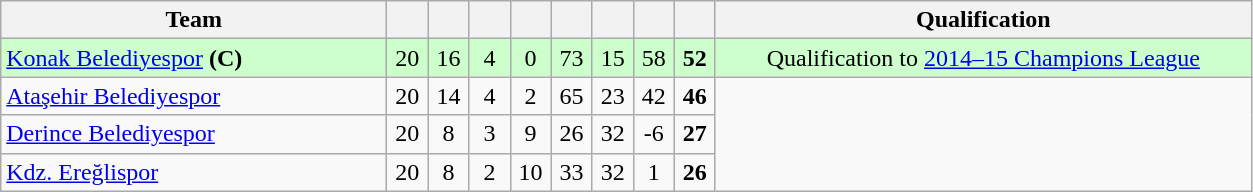<table class="wikitable" style="text-align:center">
<tr>
<th width=250>Team</th>
<th width=20></th>
<th width=20></th>
<th width=20></th>
<th width=20></th>
<th width=20></th>
<th width=20></th>
<th width=20></th>
<th width=20></th>
<th width=350>Qualification</th>
</tr>
<tr style="background:#cfc">
<td align="left"><a href='#'>Konak Belediyespor</a> <strong>(C)</strong></td>
<td>20</td>
<td>16</td>
<td>4</td>
<td>0</td>
<td>73</td>
<td>15</td>
<td>58</td>
<td><strong>52</strong></td>
<td>Qualification to <a href='#'>2014–15 Champions League</a></td>
</tr>
<tr>
<td align="left"><a href='#'>Ataşehir Belediyespor</a></td>
<td>20</td>
<td>14</td>
<td>4</td>
<td>2</td>
<td>65</td>
<td>23</td>
<td>42</td>
<td><strong>46</strong></td>
</tr>
<tr>
<td align="left"><a href='#'>Derince Belediyespor</a></td>
<td>20</td>
<td>8</td>
<td>3</td>
<td>9</td>
<td>26</td>
<td>32</td>
<td>-6</td>
<td><strong>27</strong></td>
</tr>
<tr>
<td align="left"><a href='#'>Kdz. Ereğlispor</a></td>
<td>20</td>
<td>8</td>
<td>2</td>
<td>10</td>
<td>33</td>
<td>32</td>
<td>1</td>
<td><strong>26</strong></td>
</tr>
</table>
